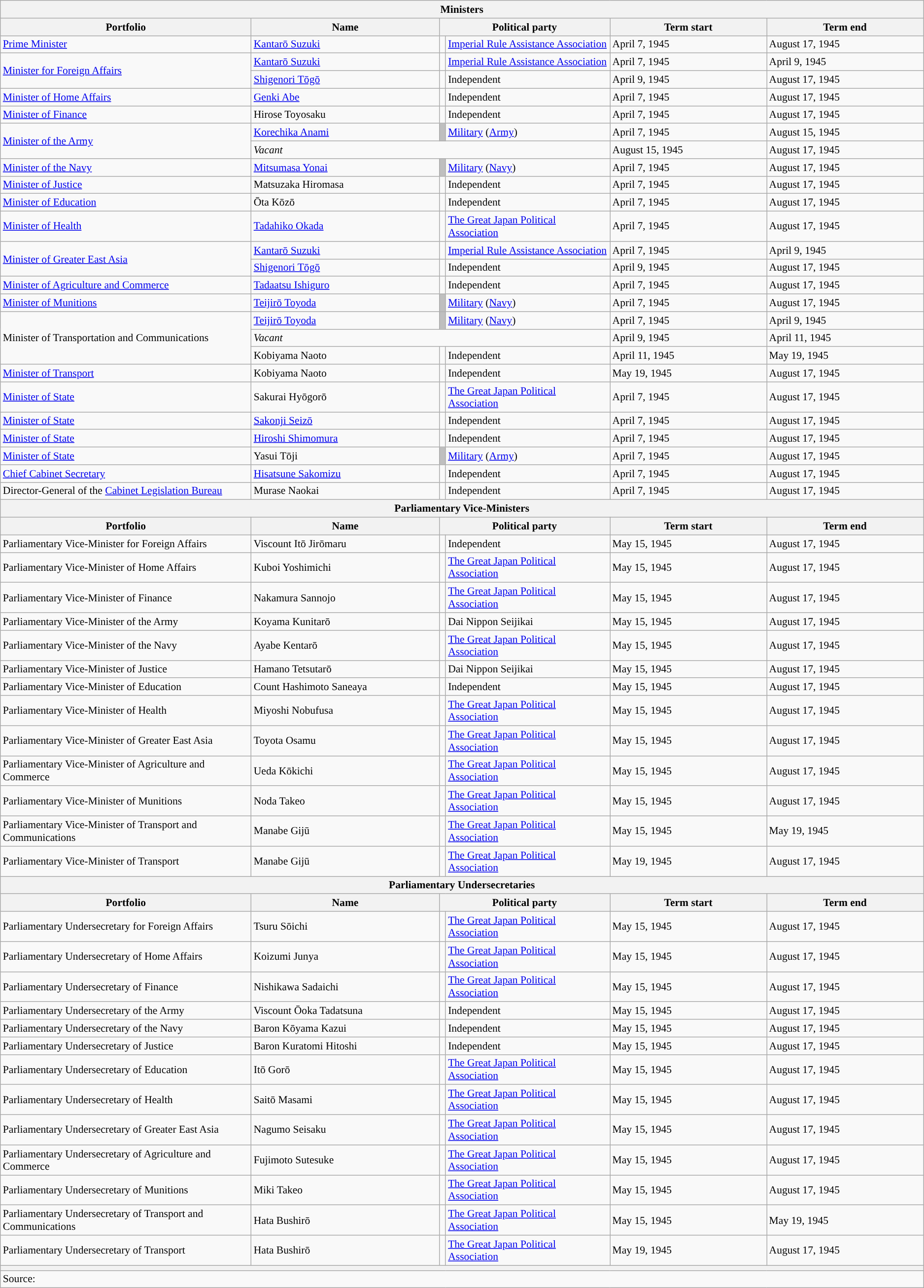<table class="wikitable unsortable" style="font-size: 90%;">
<tr>
<th colspan="6">Ministers</th>
</tr>
<tr>
<th scope="col" width="20%">Portfolio</th>
<th scope="col" width="15%">Name</th>
<th colspan="2" scope="col" width="13.5%">Political party</th>
<th scope="col" width="12.5%">Term start</th>
<th scope="col" width="12.5%">Term end</th>
</tr>
<tr>
<td style="text-align: left;"><a href='#'>Prime Minister</a></td>
<td><a href='#'>Kantarō Suzuki</a></td>
<td style="color:inherit;background:"></td>
<td><a href='#'>Imperial Rule Assistance Association</a></td>
<td>April 7, 1945</td>
<td>August 17, 1945</td>
</tr>
<tr>
<td rowspan="2"><a href='#'>Minister for Foreign Affairs</a></td>
<td><a href='#'>Kantarō Suzuki</a></td>
<td style="color:inherit;background:"></td>
<td><a href='#'>Imperial Rule Assistance Association</a></td>
<td>April 7, 1945</td>
<td>April 9, 1945</td>
</tr>
<tr>
<td><a href='#'>Shigenori Tōgō</a></td>
<td style="color:inherit;background:"></td>
<td>Independent</td>
<td>April 9, 1945</td>
<td>August 17, 1945</td>
</tr>
<tr>
<td><a href='#'>Minister of Home Affairs</a></td>
<td><a href='#'>Genki Abe</a></td>
<td style="color:inherit;background:"></td>
<td>Independent</td>
<td>April 7, 1945</td>
<td>August 17, 1945</td>
</tr>
<tr>
<td><a href='#'>Minister of Finance</a></td>
<td>Hirose Toyosaku</td>
<td style="color:inherit;background:"></td>
<td>Independent</td>
<td>April 7, 1945</td>
<td>August 17, 1945</td>
</tr>
<tr>
<td rowspan="2"><a href='#'>Minister of the Army</a></td>
<td><a href='#'>Korechika Anami</a></td>
<td style="color:inherit;background:#bfbfbf"></td>
<td><a href='#'>Military</a> (<a href='#'>Army</a>)</td>
<td>April 7, 1945</td>
<td>August 15, 1945</td>
</tr>
<tr>
<td colspan="3"><em>Vacant</em></td>
<td>August 15, 1945</td>
<td>August 17, 1945</td>
</tr>
<tr>
<td><a href='#'>Minister of the Navy</a></td>
<td><a href='#'>Mitsumasa Yonai</a></td>
<td style="color:inherit;background:#bfbfbf"></td>
<td><a href='#'>Military</a> (<a href='#'>Navy</a>)</td>
<td>April 7, 1945</td>
<td>August 17, 1945</td>
</tr>
<tr>
<td><a href='#'>Minister of Justice</a></td>
<td>Matsuzaka Hiromasa</td>
<td style="color:inherit;background:"></td>
<td>Independent</td>
<td>April 7, 1945</td>
<td>August 17, 1945</td>
</tr>
<tr>
<td><a href='#'>Minister of Education</a></td>
<td>Ōta Kōzō</td>
<td style="color:inherit;background:"></td>
<td>Independent</td>
<td>April 7, 1945</td>
<td>August 17, 1945</td>
</tr>
<tr>
<td><a href='#'>Minister of Health</a></td>
<td><a href='#'>Tadahiko Okada</a></td>
<td style="color:inherit;background:"></td>
<td><a href='#'>The Great Japan Political Association</a></td>
<td>April 7, 1945</td>
<td>August 17, 1945</td>
</tr>
<tr>
<td rowspan="2"><a href='#'>Minister of Greater East Asia</a></td>
<td><a href='#'>Kantarō Suzuki</a></td>
<td style="color:inherit;background:"></td>
<td><a href='#'>Imperial Rule Assistance Association</a></td>
<td>April 7, 1945</td>
<td>April 9, 1945</td>
</tr>
<tr>
<td><a href='#'>Shigenori Tōgō</a></td>
<td style="color:inherit;background:"></td>
<td>Independent</td>
<td>April 9, 1945</td>
<td>August 17, 1945</td>
</tr>
<tr>
<td><a href='#'>Minister of Agriculture and Commerce</a></td>
<td><a href='#'>Tadaatsu Ishiguro</a></td>
<td style="color:inherit;background:"></td>
<td>Independent</td>
<td>April 7, 1945</td>
<td>August 17, 1945</td>
</tr>
<tr>
<td><a href='#'>Minister of Munitions</a></td>
<td><a href='#'>Teijirō Toyoda</a></td>
<td style="color:inherit;background:#bfbfbf"></td>
<td><a href='#'>Military</a> (<a href='#'>Navy</a>)</td>
<td>April 7, 1945</td>
<td>August 17, 1945</td>
</tr>
<tr>
<td rowspan="3">Minister of Transportation and Communications</td>
<td><a href='#'>Teijirō Toyoda</a></td>
<td style="color:inherit;background:#bfbfbf"></td>
<td><a href='#'>Military</a> (<a href='#'>Navy</a>)</td>
<td>April 7, 1945</td>
<td>April 9, 1945</td>
</tr>
<tr>
<td colspan="3"><em>Vacant</em></td>
<td>April 9, 1945</td>
<td>April 11, 1945</td>
</tr>
<tr>
<td>Kobiyama Naoto</td>
<td style="color:inherit;background:"></td>
<td>Independent</td>
<td>April 11, 1945</td>
<td>May 19, 1945</td>
</tr>
<tr>
<td><a href='#'>Minister of Transport</a></td>
<td>Kobiyama Naoto</td>
<td style="color:inherit;background:"></td>
<td>Independent</td>
<td>May 19, 1945</td>
<td>August 17, 1945</td>
</tr>
<tr>
<td><a href='#'>Minister of State</a></td>
<td>Sakurai Hyōgorō</td>
<td style="color:inherit;background:"></td>
<td><a href='#'>The Great Japan Political Association</a></td>
<td>April 7, 1945</td>
<td>August 17, 1945</td>
</tr>
<tr>
<td><a href='#'>Minister of State</a></td>
<td><a href='#'>Sakonji Seizō</a></td>
<td style="color:inherit;background:"></td>
<td>Independent</td>
<td>April 7, 1945</td>
<td>August 17, 1945</td>
</tr>
<tr>
<td><a href='#'>Minister of State</a></td>
<td><a href='#'>Hiroshi Shimomura</a></td>
<td style="color:inherit;background:"></td>
<td>Independent</td>
<td>April 7, 1945</td>
<td>August 17, 1945</td>
</tr>
<tr>
<td><a href='#'>Minister of State</a></td>
<td>Yasui Tōji</td>
<td style="color:inherit;background:#bfbfbf"></td>
<td><a href='#'>Military</a> (<a href='#'>Army</a>)</td>
<td>April 7, 1945</td>
<td>August 17, 1945</td>
</tr>
<tr>
<td><a href='#'>Chief Cabinet Secretary</a></td>
<td><a href='#'>Hisatsune Sakomizu</a></td>
<td style="color:inherit;background:"></td>
<td>Independent</td>
<td>April 7, 1945</td>
<td>August 17, 1945</td>
</tr>
<tr>
<td>Director-General of the <a href='#'>Cabinet Legislation Bureau</a></td>
<td>Murase Naokai</td>
<td style="color:inherit;background:"></td>
<td>Independent</td>
<td>April 7, 1945</td>
<td>August 17, 1945</td>
</tr>
<tr>
<th colspan="6">Parliamentary Vice-Ministers</th>
</tr>
<tr>
<th>Portfolio</th>
<th>Name</th>
<th colspan="2">Political party</th>
<th>Term start</th>
<th>Term end</th>
</tr>
<tr>
<td>Parliamentary Vice-Minister for Foreign Affairs</td>
<td>Viscount Itō Jirōmaru</td>
<td style="color:inherit;background:"></td>
<td>Independent</td>
<td>May 15, 1945</td>
<td>August 17, 1945</td>
</tr>
<tr>
<td>Parliamentary Vice-Minister of Home Affairs</td>
<td>Kuboi Yoshimichi</td>
<td style="color:inherit;background:"></td>
<td><a href='#'>The Great Japan Political Association</a></td>
<td>May 15, 1945</td>
<td>August 17, 1945</td>
</tr>
<tr>
<td>Parliamentary Vice-Minister of Finance</td>
<td>Nakamura Sannojo</td>
<td style="color:inherit;background:"></td>
<td><a href='#'>The Great Japan Political Association</a></td>
<td>May 15, 1945</td>
<td>August 17, 1945</td>
</tr>
<tr>
<td>Parliamentary Vice-Minister of the Army</td>
<td>Koyama Kunitarō</td>
<td style="color:inherit;background:"></td>
<td>Dai Nippon Seijikai</td>
<td>May 15, 1945</td>
<td>August 17, 1945</td>
</tr>
<tr>
<td>Parliamentary Vice-Minister of the Navy</td>
<td>Ayabe Kentarō</td>
<td style="color:inherit;background:"></td>
<td><a href='#'>The Great Japan Political Association</a></td>
<td>May 15, 1945</td>
<td>August 17, 1945</td>
</tr>
<tr>
<td>Parliamentary Vice-Minister of Justice</td>
<td>Hamano Tetsutarō</td>
<td style="color:inherit;background:"></td>
<td>Dai Nippon Seijikai</td>
<td>May 15, 1945</td>
<td>August 17, 1945</td>
</tr>
<tr>
<td>Parliamentary Vice-Minister of Education</td>
<td>Count Hashimoto Saneaya</td>
<td style="color:inherit;background:"></td>
<td>Independent</td>
<td>May 15, 1945</td>
<td>August 17, 1945</td>
</tr>
<tr>
<td>Parliamentary Vice-Minister of Health</td>
<td>Miyoshi Nobufusa</td>
<td style="color:inherit;background:"></td>
<td><a href='#'>The Great Japan Political Association</a></td>
<td>May 15, 1945</td>
<td>August 17, 1945</td>
</tr>
<tr>
<td>Parliamentary Vice-Minister of Greater East Asia</td>
<td>Toyota Osamu</td>
<td style="color:inherit;background:"></td>
<td><a href='#'>The Great Japan Political Association</a></td>
<td>May 15, 1945</td>
<td>August 17, 1945</td>
</tr>
<tr>
<td>Parliamentary Vice-Minister of Agriculture and Commerce</td>
<td>Ueda Kōkichi</td>
<td style="color:inherit;background:"></td>
<td><a href='#'>The Great Japan Political Association</a></td>
<td>May 15, 1945</td>
<td>August 17, 1945</td>
</tr>
<tr>
<td>Parliamentary Vice-Minister of Munitions</td>
<td>Noda Takeo</td>
<td style="color:inherit;background:"></td>
<td><a href='#'>The Great Japan Political Association</a></td>
<td>May 15, 1945</td>
<td>August 17, 1945</td>
</tr>
<tr>
<td>Parliamentary Vice-Minister of Transport and Communications</td>
<td>Manabe Gijū</td>
<td style="color:inherit;background:"></td>
<td><a href='#'>The Great Japan Political Association</a></td>
<td>May 15, 1945</td>
<td>May 19, 1945</td>
</tr>
<tr>
<td>Parliamentary Vice-Minister of Transport</td>
<td>Manabe Gijū</td>
<td style="color:inherit;background:"></td>
<td><a href='#'>The Great Japan Political Association</a></td>
<td>May 19, 1945</td>
<td>August 17, 1945</td>
</tr>
<tr>
<th colspan="6">Parliamentary Undersecretaries</th>
</tr>
<tr>
<th>Portfolio</th>
<th>Name</th>
<th colspan="2">Political party</th>
<th>Term start</th>
<th>Term end</th>
</tr>
<tr>
<td>Parliamentary Undersecretary for Foreign Affairs</td>
<td>Tsuru Sōichi</td>
<td style="color:inherit;background:"></td>
<td><a href='#'>The Great Japan Political Association</a></td>
<td>May 15, 1945</td>
<td>August 17, 1945</td>
</tr>
<tr>
<td>Parliamentary Undersecretary of Home Affairs</td>
<td>Koizumi Junya</td>
<td style="color:inherit;background:"></td>
<td><a href='#'>The Great Japan Political Association</a></td>
<td>May 15, 1945</td>
<td>August 17, 1945</td>
</tr>
<tr>
<td>Parliamentary Undersecretary of Finance</td>
<td>Nishikawa Sadaichi</td>
<td style="color:inherit;background:"></td>
<td><a href='#'>The Great Japan Political Association</a></td>
<td>May 15, 1945</td>
<td>August 17, 1945</td>
</tr>
<tr>
<td>Parliamentary Undersecretary of the Army</td>
<td>Viscount Ōoka Tadatsuna</td>
<td style="color:inherit;background:"></td>
<td>Independent</td>
<td>May 15, 1945</td>
<td>August 17, 1945</td>
</tr>
<tr>
<td>Parliamentary Undersecretary of the Navy</td>
<td>Baron Kōyama Kazui</td>
<td style="color:inherit;background:"></td>
<td>Independent</td>
<td>May 15, 1945</td>
<td>August 17, 1945</td>
</tr>
<tr>
<td>Parliamentary Undersecretary of Justice</td>
<td>Baron Kuratomi Hitoshi</td>
<td style="color:inherit;background:"></td>
<td>Independent</td>
<td>May 15, 1945</td>
<td>August 17, 1945</td>
</tr>
<tr>
<td>Parliamentary Undersecretary of Education</td>
<td>Itō Gorō</td>
<td style="color:inherit;background:"></td>
<td><a href='#'>The Great Japan Political Association</a></td>
<td>May 15, 1945</td>
<td>August 17, 1945</td>
</tr>
<tr>
<td>Parliamentary Undersecretary of Health</td>
<td>Saitō Masami</td>
<td style="color:inherit;background:"></td>
<td><a href='#'>The Great Japan Political Association</a></td>
<td>May 15, 1945</td>
<td>August 17, 1945</td>
</tr>
<tr>
<td>Parliamentary Undersecretary of Greater East Asia</td>
<td>Nagumo Seisaku</td>
<td style="color:inherit;background:"></td>
<td><a href='#'>The Great Japan Political Association</a></td>
<td>May 15, 1945</td>
<td>August 17, 1945</td>
</tr>
<tr>
<td>Parliamentary Undersecretary of Agriculture and Commerce</td>
<td>Fujimoto Sutesuke</td>
<td style="color:inherit;background:"></td>
<td><a href='#'>The Great Japan Political Association</a></td>
<td>May 15, 1945</td>
<td>August 17, 1945</td>
</tr>
<tr>
<td>Parliamentary Undersecretary of Munitions</td>
<td>Miki Takeo</td>
<td style="color:inherit;background:"></td>
<td><a href='#'>The Great Japan Political Association</a></td>
<td>May 15, 1945</td>
<td>August 17, 1945</td>
</tr>
<tr>
<td>Parliamentary Undersecretary of Transport and Communications</td>
<td>Hata Bushirō</td>
<td style="color:inherit;background:"></td>
<td><a href='#'>The Great Japan Political Association</a></td>
<td>May 15, 1945</td>
<td>May 19, 1945</td>
</tr>
<tr>
<td>Parliamentary Undersecretary of Transport</td>
<td>Hata Bushirō</td>
<td style="color:inherit;background:"></td>
<td><a href='#'>The Great Japan Political Association</a></td>
<td>May 19, 1945</td>
<td>August 17, 1945</td>
</tr>
<tr>
<th colspan="6"></th>
</tr>
<tr>
<td colspan="6">Source:</td>
</tr>
</table>
